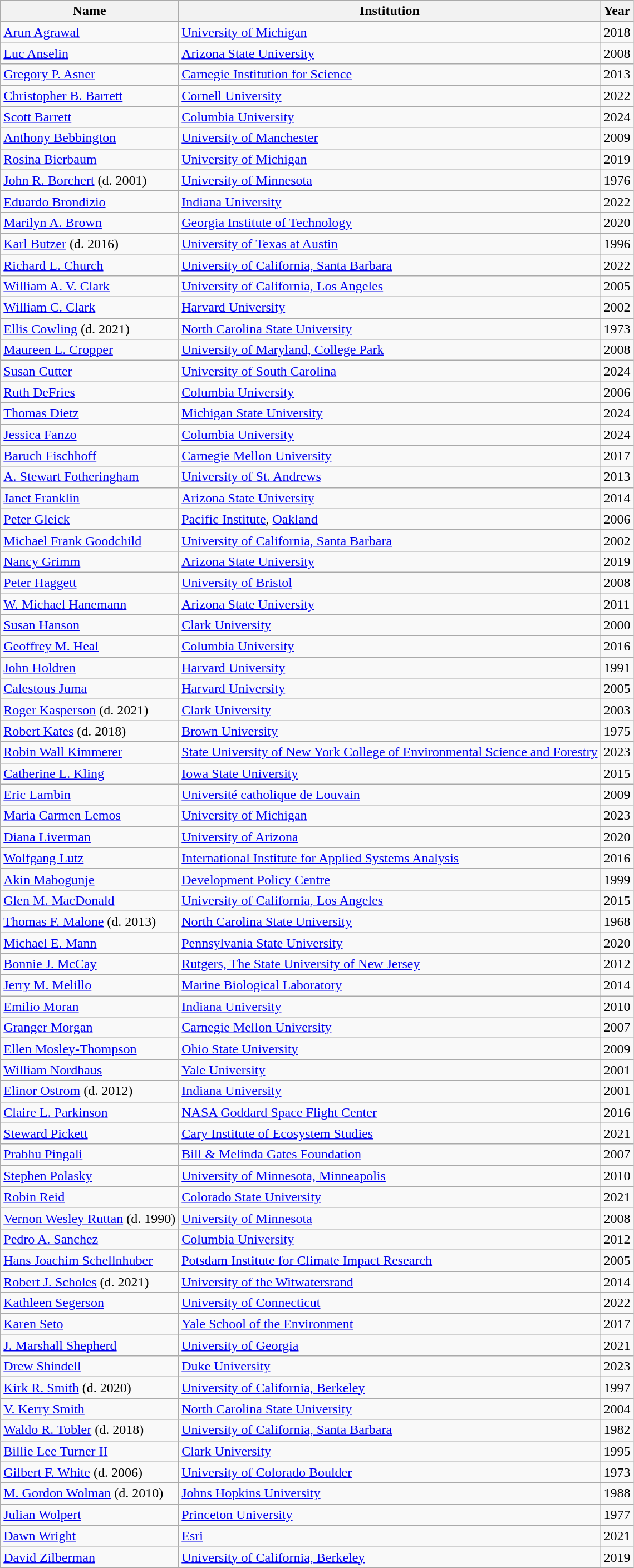<table class="wikitable sortable">
<tr>
<th>Name</th>
<th>Institution</th>
<th>Year</th>
</tr>
<tr>
<td><a href='#'>Arun Agrawal</a></td>
<td><a href='#'>University of Michigan</a></td>
<td>2018</td>
</tr>
<tr>
<td><a href='#'>Luc Anselin</a></td>
<td><a href='#'>Arizona State University</a></td>
<td>2008</td>
</tr>
<tr --->
<td><a href='#'>Gregory P. Asner</a></td>
<td><a href='#'>Carnegie Institution for Science</a></td>
<td>2013</td>
</tr>
<tr>
<td><a href='#'>Christopher B. Barrett</a></td>
<td><a href='#'>Cornell University</a></td>
<td>2022</td>
</tr>
<tr>
<td><a href='#'>Scott Barrett</a></td>
<td><a href='#'>Columbia University</a></td>
<td>2024</td>
</tr>
<tr --->
<td><a href='#'>Anthony Bebbington</a></td>
<td><a href='#'>University of Manchester</a></td>
<td>2009</td>
</tr>
<tr>
<td><a href='#'>Rosina Bierbaum</a></td>
<td><a href='#'>University of Michigan</a></td>
<td>2019</td>
</tr>
<tr>
<td><a href='#'>John R. Borchert</a> (d. 2001)</td>
<td><a href='#'>University of Minnesota</a></td>
<td>1976</td>
</tr>
<tr>
<td><a href='#'>Eduardo Brondizio</a></td>
<td><a href='#'>Indiana University</a></td>
<td>2022</td>
</tr>
<tr>
<td><a href='#'>Marilyn A. Brown</a></td>
<td><a href='#'>Georgia Institute of Technology</a></td>
<td>2020</td>
</tr>
<tr>
<td><a href='#'>Karl Butzer</a> (d. 2016)</td>
<td><a href='#'>University of Texas at Austin</a></td>
<td>1996</td>
</tr>
<tr>
<td><a href='#'>Richard L. Church</a></td>
<td><a href='#'>University of California, Santa Barbara</a></td>
<td>2022</td>
</tr>
<tr --->
<td><a href='#'>William A. V. Clark</a></td>
<td><a href='#'>University of California, Los Angeles</a></td>
<td>2005</td>
</tr>
<tr --->
<td><a href='#'>William C. Clark</a></td>
<td><a href='#'>Harvard University</a></td>
<td>2002</td>
</tr>
<tr --->
<td><a href='#'>Ellis Cowling</a> (d. 2021)</td>
<td><a href='#'>North Carolina State University</a></td>
<td>1973</td>
</tr>
<tr --->
<td><a href='#'>Maureen L. Cropper</a></td>
<td><a href='#'>University of Maryland, College Park</a></td>
<td>2008</td>
</tr>
<tr>
<td><a href='#'>Susan Cutter</a></td>
<td><a href='#'>University of South Carolina</a></td>
<td>2024</td>
</tr>
<tr --->
<td><a href='#'>Ruth DeFries</a></td>
<td><a href='#'>Columbia University</a></td>
<td>2006</td>
</tr>
<tr>
<td><a href='#'>Thomas Dietz</a></td>
<td><a href='#'>Michigan State University</a></td>
<td>2024</td>
</tr>
<tr>
<td><a href='#'>Jessica Fanzo</a></td>
<td><a href='#'>Columbia University</a></td>
<td>2024</td>
</tr>
<tr>
<td><a href='#'>Baruch Fischhoff</a></td>
<td><a href='#'>Carnegie Mellon University</a></td>
<td>2017</td>
</tr>
<tr --->
<td><a href='#'>A. Stewart Fotheringham</a></td>
<td><a href='#'>University of St. Andrews</a></td>
<td>2013</td>
</tr>
<tr --->
<td><a href='#'>Janet Franklin</a></td>
<td><a href='#'>Arizona State University</a></td>
<td>2014</td>
</tr>
<tr --->
<td><a href='#'>Peter Gleick</a></td>
<td><a href='#'>Pacific Institute</a>, <a href='#'>Oakland</a></td>
<td>2006</td>
</tr>
<tr --->
<td><a href='#'>Michael Frank Goodchild</a></td>
<td><a href='#'>University of California, Santa Barbara</a></td>
<td>2002</td>
</tr>
<tr>
<td><a href='#'>Nancy Grimm</a></td>
<td><a href='#'>Arizona State University</a></td>
<td>2019</td>
</tr>
<tr --->
<td><a href='#'>Peter Haggett</a></td>
<td><a href='#'>University of Bristol</a></td>
<td>2008</td>
</tr>
<tr --->
<td><a href='#'>W. Michael Hanemann</a></td>
<td><a href='#'>Arizona State University</a></td>
<td>2011</td>
</tr>
<tr --->
<td><a href='#'>Susan Hanson</a></td>
<td><a href='#'>Clark University</a></td>
<td>2000</td>
</tr>
<tr --->
<td><a href='#'>Geoffrey M. Heal</a></td>
<td><a href='#'>Columbia University</a></td>
<td>2016</td>
</tr>
<tr --->
<td><a href='#'>John Holdren</a></td>
<td><a href='#'>Harvard University</a></td>
<td>1991</td>
</tr>
<tr --->
<td><a href='#'>Calestous Juma</a></td>
<td><a href='#'>Harvard University</a></td>
<td>2005</td>
</tr>
<tr --->
<td><a href='#'>Roger Kasperson</a> (d. 2021)</td>
<td><a href='#'>Clark University</a></td>
<td>2003</td>
</tr>
<tr --->
<td><a href='#'>Robert Kates</a> (d. 2018)</td>
<td><a href='#'>Brown University</a></td>
<td>1975</td>
</tr>
<tr>
<td><a href='#'>Robin Wall Kimmerer</a></td>
<td><a href='#'>State University of New York College of Environmental Science and Forestry</a></td>
<td>2023</td>
</tr>
<tr --->
<td><a href='#'>Catherine L. Kling</a></td>
<td><a href='#'>Iowa State University</a></td>
<td>2015</td>
</tr>
<tr --->
<td><a href='#'>Eric Lambin</a></td>
<td><a href='#'>Université catholique de Louvain</a></td>
<td>2009</td>
</tr>
<tr>
<td><a href='#'>Maria Carmen Lemos</a></td>
<td><a href='#'>University of Michigan</a></td>
<td>2023</td>
</tr>
<tr>
<td><a href='#'>Diana Liverman</a></td>
<td><a href='#'>University of Arizona</a></td>
<td>2020</td>
</tr>
<tr --->
<td><a href='#'>Wolfgang Lutz</a></td>
<td><a href='#'>International Institute for Applied Systems Analysis</a></td>
<td>2016</td>
</tr>
<tr --->
<td><a href='#'>Akin Mabogunje</a></td>
<td><a href='#'>Development Policy Centre</a></td>
<td>1999</td>
</tr>
<tr --->
<td><a href='#'>Glen M. MacDonald</a></td>
<td><a href='#'>University of California, Los Angeles</a></td>
<td>2015</td>
</tr>
<tr>
<td><a href='#'>Thomas F. Malone</a> (d. 2013)</td>
<td><a href='#'>North Carolina State University</a></td>
<td>1968</td>
</tr>
<tr --->
<td><a href='#'>Michael E. Mann</a></td>
<td><a href='#'>Pennsylvania State University</a></td>
<td>2020</td>
</tr>
<tr --->
<td><a href='#'>Bonnie J. McCay</a></td>
<td><a href='#'>Rutgers, The State University of New Jersey</a></td>
<td>2012</td>
</tr>
<tr --->
<td><a href='#'>Jerry M. Melillo</a></td>
<td><a href='#'>Marine Biological Laboratory</a></td>
<td>2014</td>
</tr>
<tr --->
<td><a href='#'>Emilio Moran</a></td>
<td><a href='#'>Indiana University</a></td>
<td>2010</td>
</tr>
<tr --->
<td><a href='#'>Granger Morgan</a></td>
<td><a href='#'>Carnegie Mellon University</a></td>
<td>2007</td>
</tr>
<tr --->
<td><a href='#'>Ellen Mosley-Thompson</a></td>
<td><a href='#'>Ohio State University</a></td>
<td>2009</td>
</tr>
<tr --->
<td><a href='#'>William Nordhaus</a></td>
<td><a href='#'>Yale University</a></td>
<td>2001</td>
</tr>
<tr>
<td><a href='#'>Elinor Ostrom</a> (d. 2012)</td>
<td><a href='#'>Indiana University</a></td>
<td>2001</td>
</tr>
<tr --->
<td><a href='#'>Claire L. Parkinson</a></td>
<td><a href='#'>NASA Goddard Space Flight Center</a></td>
<td>2016</td>
</tr>
<tr>
<td><a href='#'>Steward Pickett</a></td>
<td><a href='#'>Cary Institute of Ecosystem Studies</a></td>
<td>2021</td>
</tr>
<tr --->
<td><a href='#'>Prabhu Pingali</a></td>
<td><a href='#'>Bill & Melinda Gates Foundation</a></td>
<td>2007</td>
</tr>
<tr --->
<td><a href='#'>Stephen Polasky</a></td>
<td><a href='#'>University of Minnesota, Minneapolis</a></td>
<td>2010</td>
</tr>
<tr>
<td><a href='#'>Robin Reid</a></td>
<td><a href='#'>Colorado State University</a></td>
<td>2021</td>
</tr>
<tr>
<td><a href='#'>Vernon Wesley Ruttan</a> (d. 1990)</td>
<td><a href='#'>University of Minnesota</a></td>
<td>2008</td>
</tr>
<tr --->
<td><a href='#'>Pedro A. Sanchez</a></td>
<td><a href='#'>Columbia University</a></td>
<td>2012</td>
</tr>
<tr --->
<td><a href='#'>Hans Joachim Schellnhuber</a></td>
<td><a href='#'>Potsdam Institute for Climate Impact Research</a></td>
<td>2005</td>
</tr>
<tr --->
<td><a href='#'>Robert J. Scholes</a> (d. 2021)</td>
<td><a href='#'>University of the Witwatersrand</a></td>
<td>2014</td>
</tr>
<tr>
<td><a href='#'>Kathleen Segerson</a></td>
<td><a href='#'>University of Connecticut</a></td>
<td>2022</td>
</tr>
<tr>
<td><a href='#'>Karen Seto</a></td>
<td><a href='#'>Yale School of the Environment</a></td>
<td>2017</td>
</tr>
<tr>
<td><a href='#'>J. Marshall Shepherd</a></td>
<td><a href='#'>University of Georgia</a></td>
<td>2021</td>
</tr>
<tr>
<td><a href='#'>Drew Shindell</a></td>
<td><a href='#'>Duke University</a></td>
<td>2023</td>
</tr>
<tr --->
<td><a href='#'>Kirk R. Smith</a> (d. 2020)</td>
<td><a href='#'>University of California, Berkeley</a></td>
<td>1997</td>
</tr>
<tr --->
<td><a href='#'>V. Kerry Smith</a></td>
<td><a href='#'>North Carolina State University</a></td>
<td>2004</td>
</tr>
<tr --->
<td><a href='#'>Waldo R. Tobler</a> (d. 2018)</td>
<td><a href='#'>University of California, Santa Barbara</a></td>
<td>1982</td>
</tr>
<tr --->
<td><a href='#'>Billie Lee Turner II</a></td>
<td><a href='#'>Clark University</a></td>
<td>1995</td>
</tr>
<tr>
<td><a href='#'>Gilbert F. White</a> (d. 2006)</td>
<td><a href='#'>University of Colorado Boulder</a></td>
<td>1973</td>
</tr>
<tr>
<td><a href='#'>M. Gordon Wolman</a> (d. 2010)</td>
<td><a href='#'>Johns Hopkins University</a></td>
<td>1988</td>
</tr>
<tr --->
<td><a href='#'>Julian Wolpert</a></td>
<td><a href='#'>Princeton University</a></td>
<td>1977</td>
</tr>
<tr>
<td><a href='#'>Dawn Wright</a></td>
<td><a href='#'>Esri</a></td>
<td>2021</td>
</tr>
<tr --->
<td><a href='#'>David Zilberman</a></td>
<td><a href='#'>University of California, Berkeley</a></td>
<td>2019</td>
</tr>
</table>
